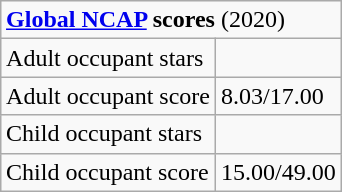<table class="wikitable" align="right">
<tr>
<td colspan="2"><strong><a href='#'>Global NCAP</a> scores</strong> (2020)</td>
</tr>
<tr>
<td>Adult occupant stars</td>
<td></td>
</tr>
<tr>
<td>Adult occupant score</td>
<td>8.03/17.00</td>
</tr>
<tr>
<td>Child occupant stars</td>
<td></td>
</tr>
<tr>
<td>Child occupant score</td>
<td>15.00/49.00</td>
</tr>
</table>
